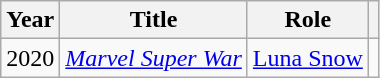<table class="wikitable">
<tr>
<th scope="col">Year</th>
<th scope="col">Title</th>
<th scope="col">Role</th>
<th scope="col"></th>
</tr>
<tr>
<td>2020</td>
<td><em><a href='#'>Marvel Super War</a></em></td>
<td><a href='#'>Luna Snow</a></td>
<td></td>
</tr>
</table>
